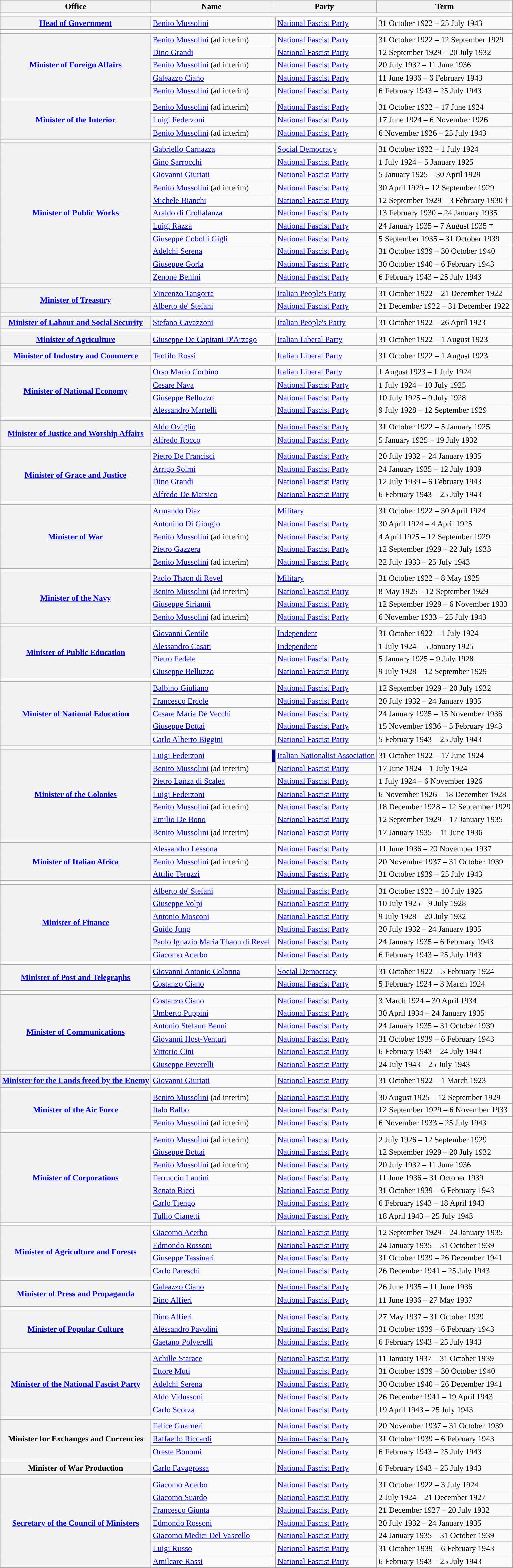<table class="wikitable" style="font-size: 100%;">
<tr>
<th>Office</th>
<th>Name</th>
<th colspan=2>Party</th>
<th>Term</th>
</tr>
<tr>
<td colspan=6></td>
</tr>
<tr>
<th><a href='#'>Head of Government</a></th>
<td><a href='#'>Benito Mussolini</a></td>
<td style="color:inherit;background:"></td>
<td><a href='#'>National Fascist Party</a></td>
<td>31 October 1922 – 25 July 1943</td>
</tr>
<tr>
<td colspan=6></td>
</tr>
<tr>
<th rowspan="5"><a href='#'>Minister of Foreign Affairs</a></th>
<td><a href='#'>Benito Mussolini</a> (ad interim)</td>
<td style="color:inherit;background:"></td>
<td><a href='#'>National Fascist Party</a></td>
<td>31 October 1922 – 12 September 1929</td>
</tr>
<tr>
<td><a href='#'>Dino Grandi</a></td>
<td style="color:inherit;background:"></td>
<td><a href='#'>National Fascist Party</a></td>
<td>12 September 1929 – 20 July 1932</td>
</tr>
<tr>
<td><a href='#'>Benito Mussolini</a> (ad interim)</td>
<td style="color:inherit;background:"></td>
<td><a href='#'>National Fascist Party</a></td>
<td>20 July 1932 – 11 June 1936</td>
</tr>
<tr>
<td><a href='#'>Galeazzo Ciano</a></td>
<td style="color:inherit;background:"></td>
<td><a href='#'>National Fascist Party</a></td>
<td>11 June 1936 – 6 February 1943</td>
</tr>
<tr>
<td><a href='#'>Benito Mussolini</a> (ad interim)</td>
<td style="color:inherit;background:"></td>
<td><a href='#'>National Fascist Party</a></td>
<td>6 February 1943 – 25 July 1943</td>
</tr>
<tr>
<td colspan=6></td>
</tr>
<tr>
<th rowspan="3"><a href='#'>Minister of the Interior</a></th>
<td><a href='#'>Benito Mussolini</a> (ad interim)</td>
<td style="color:inherit;background:"></td>
<td><a href='#'>National Fascist Party</a></td>
<td>31 October 1922 – 17 June 1924</td>
</tr>
<tr>
<td><a href='#'>Luigi Federzoni</a></td>
<td style="color:inherit;background:"></td>
<td><a href='#'>National Fascist Party</a></td>
<td>17 June 1924 – 6 November 1926</td>
</tr>
<tr>
<td><a href='#'>Benito Mussolini</a> (ad interim)</td>
<td style="color:inherit;background:"></td>
<td><a href='#'>National Fascist Party</a></td>
<td>6 November 1926 – 25 July 1943</td>
</tr>
<tr>
<td colspan=6></td>
</tr>
<tr>
<th rowspan="11"><a href='#'>Minister of Public Works</a></th>
<td><a href='#'>Gabriello Carnazza</a></td>
<td style="color:inherit;background:"></td>
<td><a href='#'>Social Democracy</a></td>
<td>31 October 1922 – 1 July 1924</td>
</tr>
<tr>
<td><a href='#'>Gino Sarrocchi</a></td>
<td style="color:inherit;background:"></td>
<td><a href='#'>National Fascist Party</a></td>
<td>1 July 1924 – 5 January 1925</td>
</tr>
<tr>
<td><a href='#'>Giovanni Giuriati</a></td>
<td style="color:inherit;background:"></td>
<td><a href='#'>National Fascist Party</a></td>
<td>5 January 1925 – 30 April 1929</td>
</tr>
<tr>
<td><a href='#'>Benito Mussolini</a> (ad interim)</td>
<td style="color:inherit;background:"></td>
<td><a href='#'>National Fascist Party</a></td>
<td>30 April 1929 – 12 September 1929</td>
</tr>
<tr>
<td><a href='#'>Michele Bianchi</a></td>
<td style="color:inherit;background:"></td>
<td><a href='#'>National Fascist Party</a></td>
<td>12 September 1929 – 3 February 1930 †</td>
</tr>
<tr>
<td><a href='#'>Araldo di Crollalanza</a></td>
<td style="color:inherit;background:"></td>
<td><a href='#'>National Fascist Party</a></td>
<td>13 February 1930 – 24 January 1935</td>
</tr>
<tr>
<td><a href='#'>Luigi Razza</a></td>
<td style="color:inherit;background:"></td>
<td><a href='#'>National Fascist Party</a></td>
<td>24 January 1935 – 7 August 1935 †</td>
</tr>
<tr>
<td><a href='#'>Giuseppe Cobolli Gigli</a></td>
<td style="color:inherit;background:"></td>
<td><a href='#'>National Fascist Party</a></td>
<td>5 September 1935 – 31 October 1939</td>
</tr>
<tr>
<td><a href='#'>Adelchi Serena</a></td>
<td style="color:inherit;background:"></td>
<td><a href='#'>National Fascist Party</a></td>
<td>31 October 1939 – 30 October 1940</td>
</tr>
<tr>
<td><a href='#'>Giuseppe Gorla</a></td>
<td style="color:inherit;background:"></td>
<td><a href='#'>National Fascist Party</a></td>
<td>30 October 1940 – 6 February 1943</td>
</tr>
<tr>
<td><a href='#'>Zenone Benini</a></td>
<td style="color:inherit;background:"></td>
<td><a href='#'>National Fascist Party</a></td>
<td>6 February 1943 – 25 July 1943</td>
</tr>
<tr>
<td colspan=6></td>
</tr>
<tr>
<th rowspan=2><a href='#'>Minister of Treasury</a></th>
<td><a href='#'>Vincenzo Tangorra</a></td>
<td style="color:inherit;background:"></td>
<td><a href='#'>Italian People's Party</a></td>
<td>31 October 1922 – 21 December 1922</td>
</tr>
<tr>
<td><a href='#'>Alberto de' Stefani</a></td>
<td style="color:inherit;background:"></td>
<td><a href='#'>National Fascist Party</a></td>
<td>21 December 1922 – 31 December 1922</td>
</tr>
<tr>
<td colspan=6></td>
</tr>
<tr>
<th><a href='#'>Minister of Labour and Social Security</a></th>
<td><a href='#'>Stefano Cavazzoni</a></td>
<td style="color:inherit;background:"></td>
<td><a href='#'>Italian People's Party</a></td>
<td>31 October 1922 – 26 April 1923</td>
</tr>
<tr>
<td colspan=6></td>
</tr>
<tr>
<th><a href='#'>Minister of Agriculture</a></th>
<td><a href='#'>Giuseppe De Capitani D'Arzago</a></td>
<td style="color:inherit;background:"></td>
<td><a href='#'>Italian Liberal Party</a></td>
<td>31 October 1922 – 1 August 1923</td>
</tr>
<tr>
<td colspan=6></td>
</tr>
<tr>
<th><a href='#'>Minister of Industry and Commerce</a></th>
<td><a href='#'>Teofilo Rossi</a></td>
<td style="color:inherit;background:"></td>
<td><a href='#'>Italian Liberal Party</a></td>
<td>31 October 1922 – 1 August 1923</td>
</tr>
<tr>
<td colspan=6></td>
</tr>
<tr>
<th rowspan="4"><a href='#'>Minister of National Economy</a></th>
<td><a href='#'>Orso Mario Corbino</a></td>
<td style="color:inherit;background:"></td>
<td><a href='#'>Italian Liberal Party</a></td>
<td>1 August 1923 – 1 July 1924</td>
</tr>
<tr>
<td><a href='#'>Cesare Nava</a></td>
<td style="color:inherit;background:"></td>
<td><a href='#'>National Fascist Party</a></td>
<td>1 July 1924 – 10 July 1925</td>
</tr>
<tr>
<td><a href='#'>Giuseppe Belluzzo</a></td>
<td style="color:inherit;background:"></td>
<td><a href='#'>National Fascist Party</a></td>
<td>10 July 1925 – 9 July 1928</td>
</tr>
<tr>
<td><a href='#'>Alessandro Martelli</a></td>
<td style="color:inherit;background:"></td>
<td><a href='#'>National Fascist Party</a></td>
<td>9 July 1928 – 12 September 1929</td>
</tr>
<tr>
<td colspan=6></td>
</tr>
<tr>
<th rowspan="2"><a href='#'>Minister of Justice and Worship Affairs</a></th>
<td><a href='#'>Aldo Oviglio</a></td>
<td style="color:inherit;background:"></td>
<td><a href='#'>National Fascist Party</a></td>
<td>31 October 1922 – 5 January 1925</td>
</tr>
<tr>
<td><a href='#'>Alfredo Rocco</a></td>
<td style="color:inherit;background:"></td>
<td><a href='#'>National Fascist Party</a></td>
<td>5 January 1925 – 19 July 1932</td>
</tr>
<tr>
<td colspan=6></td>
</tr>
<tr>
<th rowspan="4"><a href='#'>Minister of Grace and Justice</a></th>
<td><a href='#'>Pietro De Francisci</a></td>
<td style="color:inherit;background:"></td>
<td><a href='#'>National Fascist Party</a></td>
<td>20 July 1932 – 24 January 1935</td>
</tr>
<tr>
<td><a href='#'>Arrigo Solmi</a></td>
<td style="color:inherit;background:"></td>
<td><a href='#'>National Fascist Party</a></td>
<td>24 January 1935 – 12 July 1939</td>
</tr>
<tr>
<td><a href='#'>Dino Grandi</a></td>
<td style="color:inherit;background:"></td>
<td><a href='#'>National Fascist Party</a></td>
<td>12 July 1939 – 6 February 1943</td>
</tr>
<tr>
<td><a href='#'>Alfredo De Marsico</a></td>
<td style="color:inherit;background:"></td>
<td><a href='#'>National Fascist Party</a></td>
<td>6 February 1943 – 25 July 1943</td>
</tr>
<tr>
<td colspan=6></td>
</tr>
<tr>
<th rowspan="5"><a href='#'>Minister of War</a></th>
<td><a href='#'>Armando Diaz</a></td>
<td style="color:inherit;background:"></td>
<td><a href='#'>Military</a></td>
<td>31 October 1922 – 30 April 1924</td>
</tr>
<tr>
<td><a href='#'>Antonino Di Giorgio</a></td>
<td style="color:inherit;background:"></td>
<td><a href='#'>National Fascist Party</a></td>
<td>30 April 1924 – 4 April 1925</td>
</tr>
<tr>
<td><a href='#'>Benito Mussolini</a> (ad interim)</td>
<td style="color:inherit;background:"></td>
<td><a href='#'>National Fascist Party</a></td>
<td>4 April 1925 – 12 September 1929</td>
</tr>
<tr>
<td><a href='#'>Pietro Gazzera</a></td>
<td style="color:inherit;background:"></td>
<td><a href='#'>National Fascist Party</a></td>
<td>12 September 1929 – 22 July 1933</td>
</tr>
<tr>
<td><a href='#'>Benito Mussolini</a> (ad interim)</td>
<td style="color:inherit;background:"></td>
<td><a href='#'>National Fascist Party</a></td>
<td>22 July 1933 – 25 July 1943</td>
</tr>
<tr>
<td colspan=6></td>
</tr>
<tr>
<th rowspan="4"><a href='#'>Minister of the Navy</a></th>
<td><a href='#'>Paolo Thaon di Revel</a></td>
<td style="color:inherit;background:"></td>
<td><a href='#'>Military</a></td>
<td>31 October 1922 – 8 May 1925</td>
</tr>
<tr>
<td><a href='#'>Benito Mussolini</a> (ad interim)</td>
<td style="color:inherit;background:"></td>
<td><a href='#'>National Fascist Party</a></td>
<td>8 May 1925 – 12 September 1929</td>
</tr>
<tr>
<td><a href='#'>Giuseppe Sirianni</a></td>
<td style="color:inherit;background:"></td>
<td><a href='#'>National Fascist Party</a></td>
<td>12 September 1929 – 6 November 1933</td>
</tr>
<tr>
<td><a href='#'>Benito Mussolini</a> (ad interim)</td>
<td style="color:inherit;background:"></td>
<td><a href='#'>National Fascist Party</a></td>
<td>6 November 1933 – 25 July 1943</td>
</tr>
<tr>
<td colspan=6></td>
</tr>
<tr>
<th rowspan="4"><a href='#'>Minister of Public Education</a></th>
<td><a href='#'>Giovanni Gentile</a></td>
<td style="color:inherit;background:"></td>
<td><a href='#'>Independent</a></td>
<td>31 October 1922 – 1 July 1924</td>
</tr>
<tr>
<td><a href='#'>Alessandro Casati</a></td>
<td style="color:inherit;background:"></td>
<td><a href='#'>Independent</a></td>
<td>1 July 1924 – 5 January 1925</td>
</tr>
<tr>
<td><a href='#'>Pietro Fedele</a></td>
<td style="color:inherit;background:"></td>
<td><a href='#'>National Fascist Party</a></td>
<td>5 January 1925 – 9 July 1928</td>
</tr>
<tr>
<td><a href='#'>Giuseppe Belluzzo</a></td>
<td style="color:inherit;background:"></td>
<td><a href='#'>National Fascist Party</a></td>
<td>9 July 1928 – 12 September 1929</td>
</tr>
<tr>
<td colspan=6></td>
</tr>
<tr>
<th rowspan="5"><a href='#'>Minister of National Education</a></th>
<td><a href='#'>Balbino Giuliano</a></td>
<td style="color:inherit;background:"></td>
<td><a href='#'>National Fascist Party</a></td>
<td>12 September 1929 – 20 July 1932</td>
</tr>
<tr>
<td><a href='#'>Francesco Ercole</a></td>
<td style="color:inherit;background:"></td>
<td><a href='#'>National Fascist Party</a></td>
<td>20 July 1932 – 24 January 1935</td>
</tr>
<tr>
<td><a href='#'>Cesare Maria De Vecchi</a></td>
<td style="color:inherit;background:"></td>
<td><a href='#'>National Fascist Party</a></td>
<td>24 January 1935 – 15 November 1936</td>
</tr>
<tr>
<td><a href='#'>Giuseppe Bottai</a></td>
<td style="color:inherit;background:"></td>
<td><a href='#'>National Fascist Party</a></td>
<td>15 November 1936 – 5 February 1943</td>
</tr>
<tr>
<td><a href='#'>Carlo Alberto Biggini</a></td>
<td style="color:inherit;background:"></td>
<td><a href='#'>National Fascist Party</a></td>
<td>5 February 1943 – 25 July 1943</td>
</tr>
<tr>
<td colspan=6></td>
</tr>
<tr>
<th rowspan="7"><a href='#'>Minister of the Colonies</a></th>
<td><a href='#'>Luigi Federzoni</a></td>
<td style="color:inherit;background:#00008B"></td>
<td><a href='#'>Italian Nationalist Association</a></td>
<td>31 October 1922 – 17 June 1924</td>
</tr>
<tr>
<td><a href='#'>Benito Mussolini</a> (ad interim)</td>
<td style="color:inherit;background:"></td>
<td><a href='#'>National Fascist Party</a></td>
<td>17 June 1924 – 1 July 1924</td>
</tr>
<tr>
<td><a href='#'>Pietro Lanza di Scalea</a></td>
<td style="color:inherit;background:"></td>
<td><a href='#'>National Fascist Party</a></td>
<td>1 July 1924 – 6 November 1926</td>
</tr>
<tr>
<td><a href='#'>Luigi Federzoni</a></td>
<td style="color:inherit;background:"></td>
<td><a href='#'>National Fascist Party</a></td>
<td>6 November 1926 – 18 December 1928</td>
</tr>
<tr>
<td><a href='#'>Benito Mussolini</a> (ad interim)</td>
<td style="color:inherit;background:"></td>
<td><a href='#'>National Fascist Party</a></td>
<td>18 December 1928 – 12 September 1929</td>
</tr>
<tr>
<td><a href='#'>Emilio De Bono</a></td>
<td style="color:inherit;background:"></td>
<td><a href='#'>National Fascist Party</a></td>
<td>12 September 1929 – 17 January 1935</td>
</tr>
<tr>
<td><a href='#'>Benito Mussolini</a> (ad interim)</td>
<td style="color:inherit;background:"></td>
<td><a href='#'>National Fascist Party</a></td>
<td>17 January 1935 – 11 June 1936</td>
</tr>
<tr>
<td colspan=6></td>
</tr>
<tr>
<th rowspan="3"><a href='#'>Minister of Italian Africa</a></th>
<td><a href='#'>Alessandro Lessona</a></td>
<td style="color:inherit;background:"></td>
<td><a href='#'>National Fascist Party</a></td>
<td>11 June 1936 – 20 November 1937</td>
</tr>
<tr>
<td><a href='#'>Benito Mussolini</a> (ad interim)</td>
<td style="color:inherit;background:"></td>
<td><a href='#'>National Fascist Party</a></td>
<td>20 Novembre 1937 – 31 October 1939</td>
</tr>
<tr>
<td><a href='#'>Attilio Teruzzi</a></td>
<td style="color:inherit;background:"></td>
<td><a href='#'>National Fascist Party</a></td>
<td>31 October 1939 – 25 July 1943</td>
</tr>
<tr>
<td colspan=6></td>
</tr>
<tr>
<th rowspan="6"><a href='#'>Minister of Finance</a></th>
<td><a href='#'>Alberto de' Stefani</a></td>
<td style="color:inherit;background:"></td>
<td><a href='#'>National Fascist Party</a></td>
<td>31 October 1922 – 10 July 1925</td>
</tr>
<tr>
<td><a href='#'>Giuseppe Volpi</a></td>
<td style="color:inherit;background:"></td>
<td><a href='#'>National Fascist Party</a></td>
<td>10 July 1925 – 9 July 1928</td>
</tr>
<tr>
<td><a href='#'>Antonio Mosconi</a></td>
<td style="color:inherit;background:"></td>
<td><a href='#'>National Fascist Party</a></td>
<td>9 July 1928 – 20 July 1932</td>
</tr>
<tr>
<td><a href='#'>Guido Jung</a></td>
<td style="color:inherit;background:"></td>
<td><a href='#'>National Fascist Party</a></td>
<td>20 July 1932 – 24 January 1935</td>
</tr>
<tr>
<td><a href='#'>Paolo Ignazio Maria Thaon di Revel</a></td>
<td style="color:inherit;background:"></td>
<td><a href='#'>National Fascist Party</a></td>
<td>24 January 1935 – 6 February 1943</td>
</tr>
<tr>
<td><a href='#'>Giacomo Acerbo</a></td>
<td style="color:inherit;background:"></td>
<td><a href='#'>National Fascist Party</a></td>
<td>6 February 1943 – 25 July 1943</td>
</tr>
<tr>
<td colspan=6></td>
</tr>
<tr>
<th rowspan=2><a href='#'>Minister of Post and Telegraphs</a></th>
<td><a href='#'>Giovanni Antonio Colonna</a></td>
<td style="color:inherit;background:"></td>
<td><a href='#'>Social Democracy</a></td>
<td>31 October 1922 – 5 February 1924</td>
</tr>
<tr>
<td><a href='#'>Costanzo Ciano</a></td>
<td style="color:inherit;background:"></td>
<td><a href='#'>National Fascist Party</a></td>
<td>5 February 1924 – 3 March 1924</td>
</tr>
<tr>
<td colspan=6></td>
</tr>
<tr>
<th rowspan="6"><a href='#'>Minister of Communications</a></th>
<td><a href='#'>Costanzo Ciano</a></td>
<td style="color:inherit;background:"></td>
<td><a href='#'>National Fascist Party</a></td>
<td>3 March 1924 – 30 April 1934</td>
</tr>
<tr>
<td><a href='#'>Umberto Puppini</a></td>
<td style="color:inherit;background:"></td>
<td><a href='#'>National Fascist Party</a></td>
<td>30 April 1934 – 24 January 1935</td>
</tr>
<tr>
<td><a href='#'>Antonio Stefano Benni</a></td>
<td style="color:inherit;background:"></td>
<td><a href='#'>National Fascist Party</a></td>
<td>24 January 1935 – 31 October 1939</td>
</tr>
<tr>
<td><a href='#'>Giovanni Host-Venturi</a></td>
<td style="color:inherit;background:"></td>
<td><a href='#'>National Fascist Party</a></td>
<td>31 October 1939 – 6 February 1943</td>
</tr>
<tr>
<td><a href='#'>Vittorio Cini</a></td>
<td style="color:inherit;background:"></td>
<td><a href='#'>National Fascist Party</a></td>
<td>6 February 1943 – 24 July 1943</td>
</tr>
<tr>
<td><a href='#'>Giuseppe Peverelli</a></td>
<td style="color:inherit;background:"></td>
<td><a href='#'>National Fascist Party</a></td>
<td>24 July 1943 – 25 July 1943</td>
</tr>
<tr>
<td colspan=6></td>
</tr>
<tr>
<th><a href='#'>Minister for the Lands freed by the Enemy</a></th>
<td><a href='#'>Giovanni Giuriati</a></td>
<td style="color:inherit;background:"></td>
<td><a href='#'>National Fascist Party</a></td>
<td>31 October 1922 – 1 March 1923</td>
</tr>
<tr>
<td colspan=6></td>
</tr>
<tr>
<th rowspan="3"><a href='#'>Minister of the Air Force</a></th>
<td><a href='#'>Benito Mussolini</a> (ad interim)</td>
<td style="color:inherit;background:"></td>
<td><a href='#'>National Fascist Party</a></td>
<td>30 August 1925 – 12 September 1929</td>
</tr>
<tr>
<td><a href='#'>Italo Balbo</a></td>
<td style="color:inherit;background:"></td>
<td><a href='#'>National Fascist Party</a></td>
<td>12 September 1929 – 6 November 1933</td>
</tr>
<tr>
<td><a href='#'>Benito Mussolini</a> (ad interim)</td>
<td style="color:inherit;background:"></td>
<td><a href='#'>National Fascist Party</a></td>
<td>6 November 1933 – 25 July 1943</td>
</tr>
<tr>
<td colspan=6></td>
</tr>
<tr>
<th rowspan="7"><a href='#'>Minister of Corporations</a></th>
<td><a href='#'>Benito Mussolini</a> (ad interim)</td>
<td style="color:inherit;background:"></td>
<td><a href='#'>National Fascist Party</a></td>
<td>2 July 1926 – 12 September 1929</td>
</tr>
<tr>
<td><a href='#'>Giuseppe Bottai</a></td>
<td style="color:inherit;background:"></td>
<td><a href='#'>National Fascist Party</a></td>
<td>12 September 1929 – 20 July 1932</td>
</tr>
<tr>
<td><a href='#'>Benito Mussolini</a> (ad interim)</td>
<td style="color:inherit;background:"></td>
<td><a href='#'>National Fascist Party</a></td>
<td>20 July 1932 – 11 June 1936</td>
</tr>
<tr>
<td><a href='#'>Ferruccio Lantini</a></td>
<td style="color:inherit;background:"></td>
<td><a href='#'>National Fascist Party</a></td>
<td>11 June 1936 – 31 October 1939</td>
</tr>
<tr>
<td><a href='#'>Renato Ricci</a></td>
<td style="color:inherit;background:"></td>
<td><a href='#'>National Fascist Party</a></td>
<td>31 October 1939 – 6 February 1943</td>
</tr>
<tr>
<td><a href='#'>Carlo Tiengo</a></td>
<td style="color:inherit;background:"></td>
<td><a href='#'>National Fascist Party</a></td>
<td>6 February 1943 – 18 April 1943</td>
</tr>
<tr>
<td><a href='#'>Tullio Cianetti</a></td>
<td style="color:inherit;background:"></td>
<td><a href='#'>National Fascist Party</a></td>
<td>18 April 1943 – 25 July 1943</td>
</tr>
<tr>
<td colspan=6></td>
</tr>
<tr>
<th rowspan="4"><a href='#'>Minister of Agriculture and Forests</a></th>
<td><a href='#'>Giacomo Acerbo</a></td>
<td style="color:inherit;background:"></td>
<td><a href='#'>National Fascist Party</a></td>
<td>12 September 1929 – 24 January 1935</td>
</tr>
<tr>
<td><a href='#'>Edmondo Rossoni</a></td>
<td style="color:inherit;background:"></td>
<td><a href='#'>National Fascist Party</a></td>
<td>24 January 1935 – 31 October 1939</td>
</tr>
<tr>
<td><a href='#'>Giuseppe Tassinari</a></td>
<td style="color:inherit;background:"></td>
<td><a href='#'>National Fascist Party</a></td>
<td>31 October 1939 – 26 December 1941</td>
</tr>
<tr>
<td><a href='#'>Carlo Pareschi</a></td>
<td style="color:inherit;background:"></td>
<td><a href='#'>National Fascist Party</a></td>
<td>26 December 1941 – 25 July 1943</td>
</tr>
<tr>
<td colspan=6></td>
</tr>
<tr>
<th rowspan="2"><a href='#'>Minister of Press and Propaganda</a></th>
<td><a href='#'>Galeazzo Ciano</a></td>
<td style="color:inherit;background:"></td>
<td><a href='#'>National Fascist Party</a></td>
<td>26 June 1935 – 11 June 1936</td>
</tr>
<tr>
<td><a href='#'>Dino Alfieri</a></td>
<td style="color:inherit;background:"></td>
<td><a href='#'>National Fascist Party</a></td>
<td>11 June 1936 – 27 May 1937</td>
</tr>
<tr>
<td colspan=6></td>
</tr>
<tr>
<th rowspan="3"><a href='#'>Minister of Popular Culture</a></th>
<td><a href='#'>Dino Alfieri</a></td>
<td style="color:inherit;background:"></td>
<td><a href='#'>National Fascist Party</a></td>
<td>27 May 1937 – 31 October 1939</td>
</tr>
<tr>
<td><a href='#'>Alessandro Pavolini</a></td>
<td style="color:inherit;background:"></td>
<td><a href='#'>National Fascist Party</a></td>
<td>31 October 1939 – 6 February 1943</td>
</tr>
<tr>
<td><a href='#'>Gaetano Polverelli</a></td>
<td style="color:inherit;background:"></td>
<td><a href='#'>National Fascist Party</a></td>
<td>6 February 1943 – 25 July 1943</td>
</tr>
<tr>
<td colspan=6></td>
</tr>
<tr>
<th rowspan="5"><a href='#'>Minister of the National Fascist Party</a></th>
<td><a href='#'>Achille Starace</a></td>
<td style="color:inherit;background:"></td>
<td><a href='#'>National Fascist Party</a></td>
<td>11 January 1937 – 31 October 1939</td>
</tr>
<tr>
<td><a href='#'>Ettore Muti</a></td>
<td style="color:inherit;background:"></td>
<td><a href='#'>National Fascist Party</a></td>
<td>31 October 1939 – 30 October 1940</td>
</tr>
<tr>
<td><a href='#'>Adelchi Serena</a></td>
<td style="color:inherit;background:"></td>
<td><a href='#'>National Fascist Party</a></td>
<td>30 October 1940 – 26 December 1941</td>
</tr>
<tr>
<td><a href='#'>Aldo Vidussoni</a></td>
<td style="color:inherit;background:"></td>
<td><a href='#'>National Fascist Party</a></td>
<td>26 December 1941 – 19 April 1943</td>
</tr>
<tr>
<td><a href='#'>Carlo Scorza</a></td>
<td style="color:inherit;background:"></td>
<td><a href='#'>National Fascist Party</a></td>
<td>19 April 1943 – 25 July 1943</td>
</tr>
<tr>
<td colspan=6></td>
</tr>
<tr>
<th rowspan="3">Minister for Exchanges and Currencies</th>
<td><a href='#'>Felice Guarneri</a></td>
<td style="color:inherit;background:"></td>
<td><a href='#'>National Fascist Party</a></td>
<td>20 November 1937 – 31 October 1939</td>
</tr>
<tr>
<td><a href='#'>Raffaello Riccardi</a></td>
<td style="color:inherit;background:"></td>
<td><a href='#'>National Fascist Party</a></td>
<td>31 October 1939 – 6 February 1943</td>
</tr>
<tr>
<td><a href='#'>Oreste Bonomi</a></td>
<td style="color:inherit;background:"></td>
<td><a href='#'>National Fascist Party</a></td>
<td>6 February 1943 – 25 July 1943</td>
</tr>
<tr>
<td colspan=6></td>
</tr>
<tr>
<th>Minister of War Production</th>
<td><a href='#'>Carlo Favagrossa</a></td>
<td style="color:inherit;background:"></td>
<td><a href='#'>National Fascist Party</a></td>
<td>6 February 1943 – 25 July 1943</td>
</tr>
<tr>
<td colspan=6></td>
</tr>
<tr>
<th rowspan="7"><a href='#'>Secretary of the Council of Ministers</a></th>
<td><a href='#'>Giacomo Acerbo</a></td>
<td style="color:inherit;background:"></td>
<td><a href='#'>National Fascist Party</a></td>
<td>31 October 1922 – 3 July 1924</td>
</tr>
<tr>
<td><a href='#'>Giacomo Suardo</a></td>
<td style="color:inherit;background:"></td>
<td><a href='#'>National Fascist Party</a></td>
<td>2 July 1924 – 21 December 1927</td>
</tr>
<tr>
<td><a href='#'>Francesco Giunta</a></td>
<td style="color:inherit;background:"></td>
<td><a href='#'>National Fascist Party</a></td>
<td>21 December 1927 – 20 July 1932</td>
</tr>
<tr>
<td><a href='#'>Edmondo Rossoni</a></td>
<td style="color:inherit;background:"></td>
<td><a href='#'>National Fascist Party</a></td>
<td>20 July 1932 – 24 January 1935</td>
</tr>
<tr>
<td><a href='#'>Giacomo Medici Del Vascello</a></td>
<td style="color:inherit;background:"></td>
<td><a href='#'>National Fascist Party</a></td>
<td>24 January 1935 – 31 October 1939</td>
</tr>
<tr>
<td><a href='#'>Luigi Russo</a></td>
<td style="color:inherit;background:"></td>
<td><a href='#'>National Fascist Party</a></td>
<td>31 October 1939 – 6 February 1943</td>
</tr>
<tr>
<td><a href='#'>Amilcare Rossi</a></td>
<td style="color:inherit;background:"></td>
<td><a href='#'>National Fascist Party</a></td>
<td>6 February 1943 – 25 July 1943</td>
</tr>
</table>
